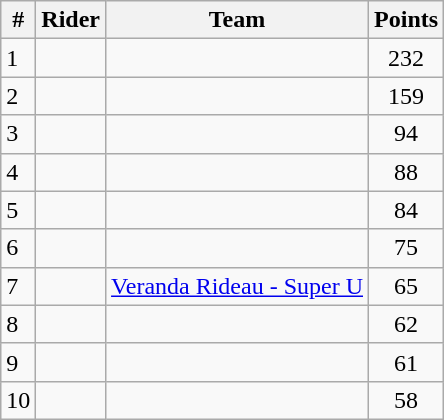<table class="wikitable sortable">
<tr>
<th>#</th>
<th>Rider</th>
<th>Team</th>
<th>Points</th>
</tr>
<tr>
<td>1</td>
<td></td>
<td></td>
<td style="text-align:center">232</td>
</tr>
<tr>
<td>2</td>
<td></td>
<td></td>
<td style="text-align:center">159</td>
</tr>
<tr>
<td>3</td>
<td></td>
<td></td>
<td style="text-align:center">94</td>
</tr>
<tr>
<td>4</td>
<td></td>
<td></td>
<td style="text-align:center">88</td>
</tr>
<tr>
<td>5</td>
<td></td>
<td></td>
<td style="text-align:center">84</td>
</tr>
<tr>
<td>6</td>
<td></td>
<td></td>
<td style="text-align:center">75</td>
</tr>
<tr>
<td>7</td>
<td></td>
<td><a href='#'>Veranda Rideau - Super U</a></td>
<td style="text-align:center">65</td>
</tr>
<tr>
<td>8</td>
<td></td>
<td></td>
<td style="text-align:center">62</td>
</tr>
<tr>
<td>9</td>
<td></td>
<td></td>
<td style="text-align:center">61</td>
</tr>
<tr>
<td>10</td>
<td></td>
<td></td>
<td style="text-align:center">58</td>
</tr>
</table>
